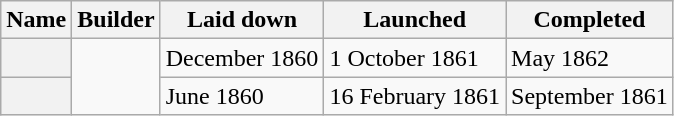<table class="wikitable plainrowheaders">
<tr>
<th scope="col">Name</th>
<th scope="col">Builder</th>
<th scope="col">Laid down</th>
<th scope="col">Launched</th>
<th scope="col">Completed</th>
</tr>
<tr>
<th scope="row"></th>
<td rowspan="2"></td>
<td>December 1860</td>
<td>1 October 1861</td>
<td>May 1862</td>
</tr>
<tr>
<th scope="row"></th>
<td>June 1860</td>
<td>16 February 1861</td>
<td>September 1861</td>
</tr>
</table>
